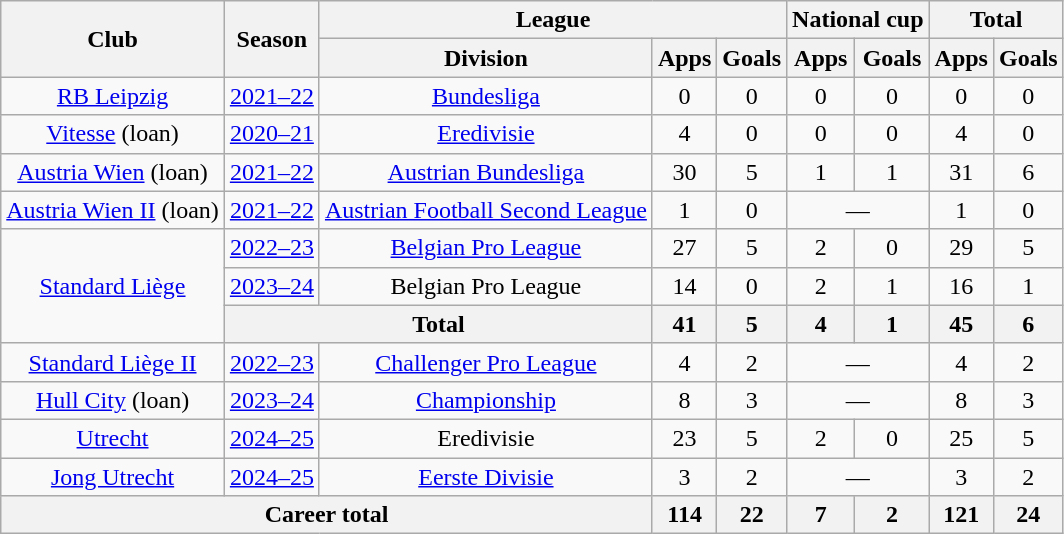<table class="wikitable" style="text-align: center;">
<tr>
<th rowspan="2">Club</th>
<th rowspan="2">Season</th>
<th colspan="3">League</th>
<th colspan="2">National cup</th>
<th colspan="2">Total</th>
</tr>
<tr>
<th>Division</th>
<th>Apps</th>
<th>Goals</th>
<th>Apps</th>
<th>Goals</th>
<th>Apps</th>
<th>Goals</th>
</tr>
<tr>
<td><a href='#'>RB Leipzig</a></td>
<td><a href='#'>2021–22</a></td>
<td><a href='#'>Bundesliga</a></td>
<td>0</td>
<td>0</td>
<td>0</td>
<td>0</td>
<td>0</td>
<td>0</td>
</tr>
<tr>
<td><a href='#'>Vitesse</a> (loan)</td>
<td><a href='#'>2020–21</a></td>
<td><a href='#'>Eredivisie</a></td>
<td>4</td>
<td>0</td>
<td>0</td>
<td>0</td>
<td>4</td>
<td>0</td>
</tr>
<tr>
<td><a href='#'>Austria Wien</a> (loan)</td>
<td><a href='#'>2021–22</a></td>
<td><a href='#'>Austrian Bundesliga</a></td>
<td>30</td>
<td>5</td>
<td>1</td>
<td>1</td>
<td>31</td>
<td>6</td>
</tr>
<tr>
<td><a href='#'>Austria Wien II</a> (loan)</td>
<td><a href='#'>2021–22</a></td>
<td><a href='#'>Austrian Football Second League</a></td>
<td>1</td>
<td>0</td>
<td colspan="2">—</td>
<td>1</td>
<td>0</td>
</tr>
<tr>
<td rowspan="3"><a href='#'>Standard Liège</a></td>
<td><a href='#'>2022–23</a></td>
<td><a href='#'>Belgian Pro League</a></td>
<td>27</td>
<td>5</td>
<td>2</td>
<td>0</td>
<td>29</td>
<td>5</td>
</tr>
<tr>
<td><a href='#'>2023–24</a></td>
<td>Belgian Pro League</td>
<td>14</td>
<td>0</td>
<td>2</td>
<td>1</td>
<td>16</td>
<td>1</td>
</tr>
<tr>
<th colspan="2">Total</th>
<th>41</th>
<th>5</th>
<th>4</th>
<th>1</th>
<th>45</th>
<th>6</th>
</tr>
<tr>
<td><a href='#'>Standard Liège II</a></td>
<td><a href='#'>2022–23</a></td>
<td><a href='#'>Challenger Pro League</a></td>
<td>4</td>
<td>2</td>
<td colspan="2">—</td>
<td>4</td>
<td>2</td>
</tr>
<tr>
<td><a href='#'>Hull City</a> (loan)</td>
<td><a href='#'>2023–24</a></td>
<td><a href='#'>Championship</a></td>
<td>8</td>
<td>3</td>
<td colspan="2">—</td>
<td>8</td>
<td>3</td>
</tr>
<tr>
<td><a href='#'>Utrecht</a></td>
<td><a href='#'>2024–25</a></td>
<td>Eredivisie</td>
<td>23</td>
<td>5</td>
<td>2</td>
<td>0</td>
<td>25</td>
<td>5</td>
</tr>
<tr>
<td><a href='#'>Jong Utrecht</a></td>
<td><a href='#'>2024–25</a></td>
<td><a href='#'>Eerste Divisie</a></td>
<td>3</td>
<td>2</td>
<td colspan="2">—</td>
<td>3</td>
<td>2</td>
</tr>
<tr>
<th colspan="3">Career total</th>
<th>114</th>
<th>22</th>
<th>7</th>
<th>2</th>
<th>121</th>
<th>24</th>
</tr>
</table>
